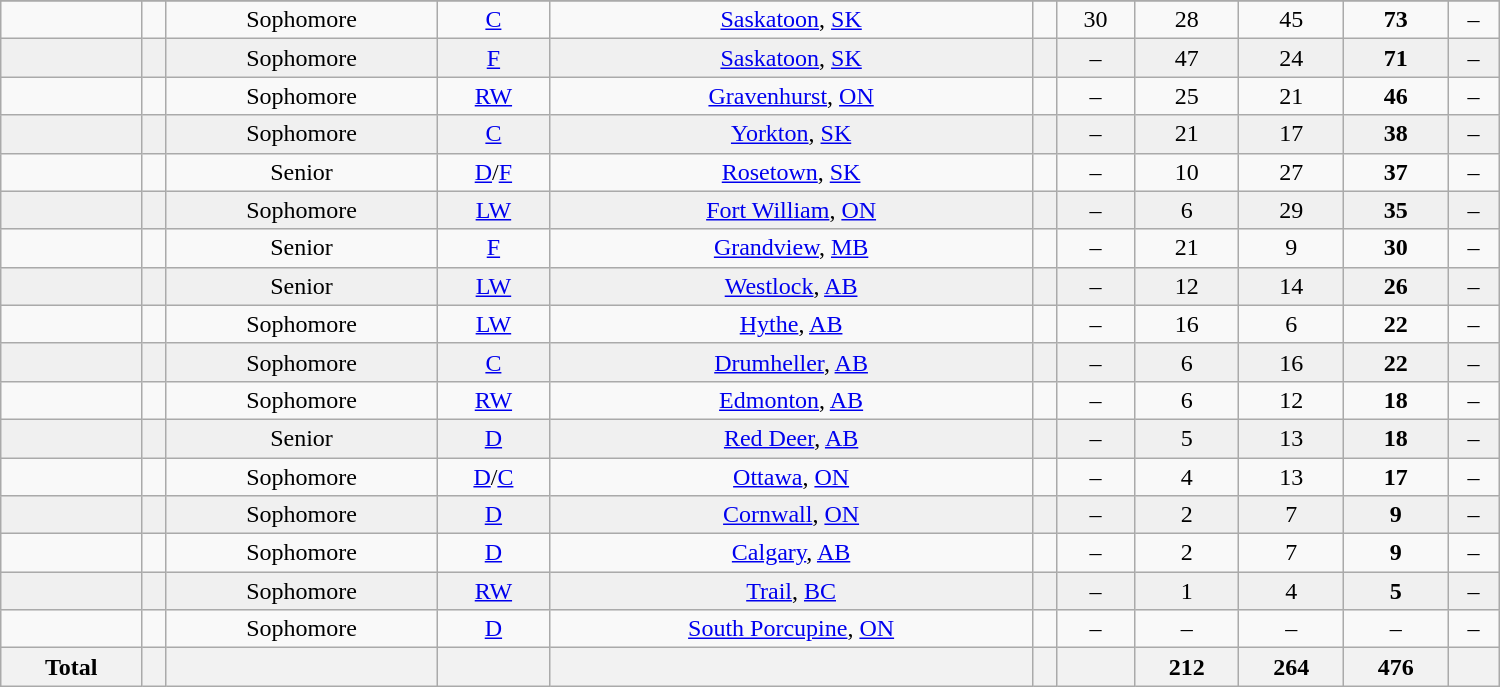<table class="wikitable sortable" width ="1000">
<tr align="center">
</tr>
<tr align="center" bgcolor="">
<td></td>
<td></td>
<td>Sophomore</td>
<td><a href='#'>C</a></td>
<td><a href='#'>Saskatoon</a>, <a href='#'>SK</a></td>
<td></td>
<td>30</td>
<td>28</td>
<td>45</td>
<td><strong>73</strong></td>
<td>–</td>
</tr>
<tr align="center" bgcolor="#f0f0f0">
<td></td>
<td></td>
<td>Sophomore</td>
<td><a href='#'>F</a></td>
<td><a href='#'>Saskatoon</a>, <a href='#'>SK</a></td>
<td></td>
<td>–</td>
<td>47</td>
<td>24</td>
<td><strong>71</strong></td>
<td>–</td>
</tr>
<tr align="center" bgcolor="">
<td></td>
<td></td>
<td>Sophomore</td>
<td><a href='#'>RW</a></td>
<td><a href='#'>Gravenhurst</a>, <a href='#'>ON</a></td>
<td></td>
<td>–</td>
<td>25</td>
<td>21</td>
<td><strong>46</strong></td>
<td>–</td>
</tr>
<tr align="center" bgcolor="#f0f0f0">
<td></td>
<td></td>
<td>Sophomore</td>
<td><a href='#'>C</a></td>
<td><a href='#'>Yorkton</a>, <a href='#'>SK</a></td>
<td></td>
<td>–</td>
<td>21</td>
<td>17</td>
<td><strong>38</strong></td>
<td>–</td>
</tr>
<tr align="center" bgcolor="">
<td></td>
<td></td>
<td>Senior</td>
<td><a href='#'>D</a>/<a href='#'>F</a></td>
<td><a href='#'>Rosetown</a>, <a href='#'>SK</a></td>
<td></td>
<td>–</td>
<td>10</td>
<td>27</td>
<td><strong>37</strong></td>
<td>–</td>
</tr>
<tr align="center" bgcolor="#f0f0f0">
<td></td>
<td></td>
<td>Sophomore</td>
<td><a href='#'>LW</a></td>
<td><a href='#'>Fort William</a>, <a href='#'>ON</a></td>
<td></td>
<td>–</td>
<td>6</td>
<td>29</td>
<td><strong>35</strong></td>
<td>–</td>
</tr>
<tr align="center" bgcolor="">
<td></td>
<td></td>
<td>Senior</td>
<td><a href='#'>F</a></td>
<td><a href='#'>Grandview</a>, <a href='#'>MB</a></td>
<td></td>
<td>–</td>
<td>21</td>
<td>9</td>
<td><strong>30</strong></td>
<td>–</td>
</tr>
<tr align="center" bgcolor="#f0f0f0">
<td></td>
<td></td>
<td>Senior</td>
<td><a href='#'>LW</a></td>
<td><a href='#'>Westlock</a>, <a href='#'>AB</a></td>
<td></td>
<td>–</td>
<td>12</td>
<td>14</td>
<td><strong>26</strong></td>
<td>–</td>
</tr>
<tr align="center" bgcolor="">
<td></td>
<td></td>
<td>Sophomore</td>
<td><a href='#'>LW</a></td>
<td><a href='#'>Hythe</a>, <a href='#'>AB</a></td>
<td></td>
<td>–</td>
<td>16</td>
<td>6</td>
<td><strong>22</strong></td>
<td>–</td>
</tr>
<tr align="center" bgcolor="#f0f0f0">
<td></td>
<td></td>
<td>Sophomore</td>
<td><a href='#'>C</a></td>
<td><a href='#'>Drumheller</a>, <a href='#'>AB</a></td>
<td></td>
<td>–</td>
<td>6</td>
<td>16</td>
<td><strong>22</strong></td>
<td>–</td>
</tr>
<tr align="center" bgcolor="">
<td></td>
<td></td>
<td>Sophomore</td>
<td><a href='#'>RW</a></td>
<td><a href='#'>Edmonton</a>, <a href='#'>AB</a></td>
<td></td>
<td>–</td>
<td>6</td>
<td>12</td>
<td><strong>18</strong></td>
<td>–</td>
</tr>
<tr align="center" bgcolor="#f0f0f0">
<td></td>
<td></td>
<td>Senior</td>
<td><a href='#'>D</a></td>
<td><a href='#'>Red Deer</a>, <a href='#'>AB</a></td>
<td></td>
<td>–</td>
<td>5</td>
<td>13</td>
<td><strong>18</strong></td>
<td>–</td>
</tr>
<tr align="center" bgcolor="">
<td></td>
<td></td>
<td>Sophomore</td>
<td><a href='#'>D</a>/<a href='#'>C</a></td>
<td><a href='#'>Ottawa</a>, <a href='#'>ON</a></td>
<td></td>
<td>–</td>
<td>4</td>
<td>13</td>
<td><strong>17</strong></td>
<td>–</td>
</tr>
<tr align="center" bgcolor="#f0f0f0">
<td></td>
<td></td>
<td>Sophomore</td>
<td><a href='#'>D</a></td>
<td><a href='#'>Cornwall</a>, <a href='#'>ON</a></td>
<td></td>
<td>–</td>
<td>2</td>
<td>7</td>
<td><strong>9</strong></td>
<td>–</td>
</tr>
<tr align="center" bgcolor="">
<td></td>
<td></td>
<td>Sophomore</td>
<td><a href='#'>D</a></td>
<td><a href='#'>Calgary</a>, <a href='#'>AB</a></td>
<td></td>
<td>–</td>
<td>2</td>
<td>7</td>
<td><strong>9</strong></td>
<td>–</td>
</tr>
<tr align="center" bgcolor="#f0f0f0">
<td></td>
<td></td>
<td>Sophomore</td>
<td><a href='#'>RW</a></td>
<td><a href='#'>Trail</a>, <a href='#'>BC</a></td>
<td></td>
<td>–</td>
<td>1</td>
<td>4</td>
<td><strong>5</strong></td>
<td>–</td>
</tr>
<tr align="center" bgcolor="">
<td></td>
<td></td>
<td>Sophomore</td>
<td><a href='#'>D</a></td>
<td><a href='#'>South Porcupine</a>, <a href='#'>ON</a></td>
<td></td>
<td>–</td>
<td>–</td>
<td>–</td>
<td>–</td>
<td>–</td>
</tr>
<tr>
<th>Total</th>
<th></th>
<th></th>
<th></th>
<th></th>
<th></th>
<th></th>
<th>212</th>
<th>264</th>
<th>476</th>
<th></th>
</tr>
</table>
